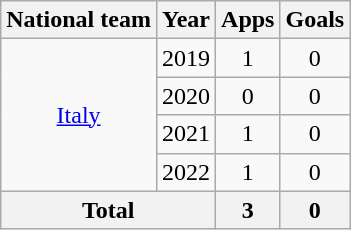<table class="wikitable" style="text-align:center">
<tr>
<th>National team</th>
<th>Year</th>
<th>Apps</th>
<th>Goals</th>
</tr>
<tr>
<td rowspan="4"><a href='#'>Italy</a></td>
<td>2019</td>
<td>1</td>
<td>0</td>
</tr>
<tr>
<td>2020</td>
<td>0</td>
<td>0</td>
</tr>
<tr>
<td>2021</td>
<td>1</td>
<td>0</td>
</tr>
<tr>
<td>2022</td>
<td>1</td>
<td>0</td>
</tr>
<tr>
<th colspan="2">Total</th>
<th>3</th>
<th>0</th>
</tr>
</table>
